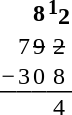<table style="border-collapse: collapse; border-spacing: 2px; text-align:center">
<tr>
<td></td>
<td></td>
<td></td>
<td></td>
</tr>
<tr>
<td></td>
<td></td>
<td><strong>8</strong></td>
<td><strong><sup>1</sup>2</strong></td>
</tr>
<tr>
<td></td>
<td>7</td>
<td><s>9</s></td>
<td><s>2</s></td>
</tr>
<tr>
<td style="border-bottom: 1px solid black;">−</td>
<td style="border-bottom: 1px solid black;">3</td>
<td style="border-bottom: 1px solid black;">0</td>
<td style="border-bottom: 1px solid black;">8</td>
</tr>
<tr>
<td></td>
<td></td>
<td></td>
<td>4</td>
</tr>
</table>
